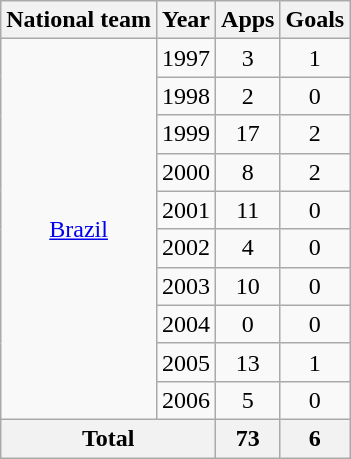<table class="wikitable" style="text-align:center">
<tr>
<th>National team</th>
<th>Year</th>
<th>Apps</th>
<th>Goals</th>
</tr>
<tr>
<td rowspan="10"><a href='#'>Brazil</a></td>
<td>1997</td>
<td>3</td>
<td>1</td>
</tr>
<tr>
<td>1998</td>
<td>2</td>
<td>0</td>
</tr>
<tr>
<td>1999</td>
<td>17</td>
<td>2</td>
</tr>
<tr>
<td>2000</td>
<td>8</td>
<td>2</td>
</tr>
<tr>
<td>2001</td>
<td>11</td>
<td>0</td>
</tr>
<tr>
<td>2002</td>
<td>4</td>
<td>0</td>
</tr>
<tr>
<td>2003</td>
<td>10</td>
<td>0</td>
</tr>
<tr>
<td>2004</td>
<td>0</td>
<td>0</td>
</tr>
<tr>
<td>2005</td>
<td>13</td>
<td>1</td>
</tr>
<tr>
<td>2006</td>
<td>5</td>
<td>0</td>
</tr>
<tr>
<th colspan="2">Total</th>
<th>73</th>
<th>6</th>
</tr>
</table>
